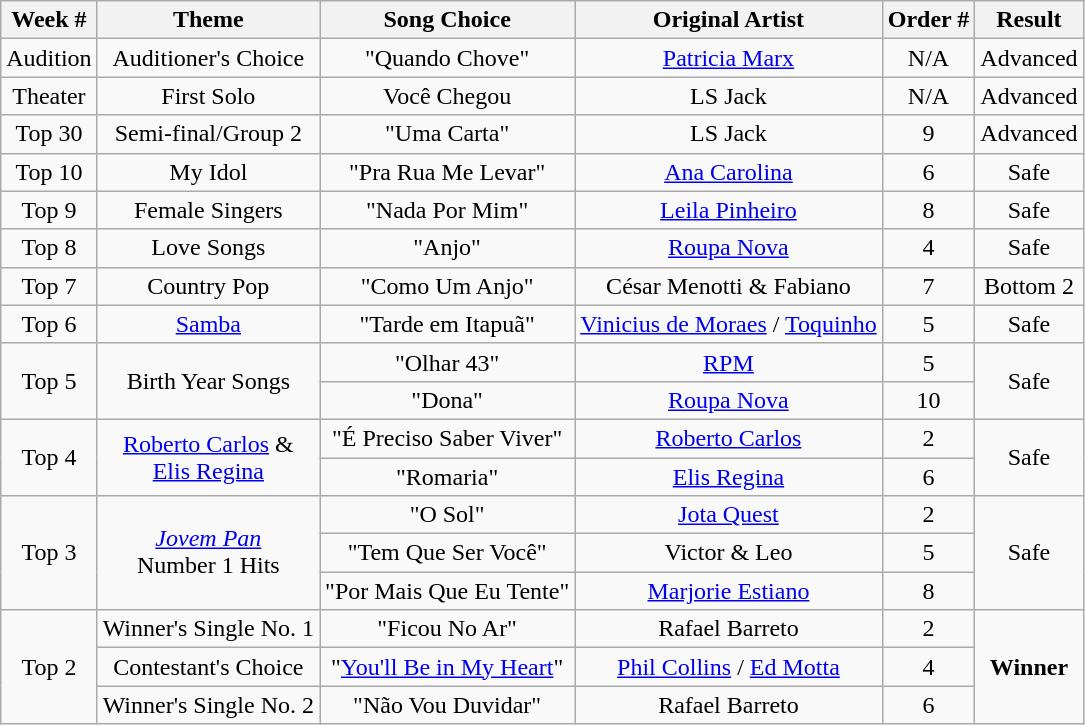<table class="wikitable" style="text-align: center;">
<tr>
<th>Week #</th>
<th>Theme</th>
<th>Song Choice</th>
<th>Original Artist</th>
<th>Order #</th>
<th>Result</th>
</tr>
<tr>
<td>Audition</td>
<td>Auditioner's Choice</td>
<td>"Quando Chove"</td>
<td><a href='#'>Patricia Marx</a></td>
<td>N/A</td>
<td>Advanced</td>
</tr>
<tr>
<td>Theater</td>
<td>First Solo</td>
<td>Você Chegou</td>
<td>LS Jack</td>
<td>N/A</td>
<td>Advanced</td>
</tr>
<tr>
<td>Top 30</td>
<td>Semi-final/Group 2</td>
<td>"Uma Carta"</td>
<td>LS Jack</td>
<td>9</td>
<td>Advanced</td>
</tr>
<tr>
<td>Top 10</td>
<td>My Idol</td>
<td>"Pra Rua Me Levar"</td>
<td><a href='#'>Ana Carolina</a></td>
<td>6</td>
<td>Safe</td>
</tr>
<tr>
<td>Top 9</td>
<td>Female Singers</td>
<td>"Nada Por Mim"</td>
<td><a href='#'>Leila Pinheiro</a></td>
<td>8</td>
<td>Safe</td>
</tr>
<tr>
<td>Top 8</td>
<td>Love Songs</td>
<td>"Anjo"</td>
<td><a href='#'>Roupa Nova</a></td>
<td>4</td>
<td>Safe</td>
</tr>
<tr>
<td>Top 7</td>
<td>Country Pop</td>
<td>"Como Um Anjo"</td>
<td>César Menotti & Fabiano</td>
<td>7</td>
<td>Bottom 2</td>
</tr>
<tr>
<td>Top 6</td>
<td><a href='#'>Samba</a></td>
<td>"Tarde em Itapuã"</td>
<td><a href='#'>Vinicius de Moraes</a> / <a href='#'>Toquinho</a></td>
<td>5</td>
<td>Safe</td>
</tr>
<tr>
<td rowspan=2>Top 5</td>
<td rowspan=2>Birth Year Songs</td>
<td>"Olhar 43"</td>
<td><a href='#'>RPM</a></td>
<td>5</td>
<td rowspan=2>Safe</td>
</tr>
<tr>
<td>"Dona"</td>
<td><a href='#'>Roupa Nova</a></td>
<td>10</td>
</tr>
<tr>
<td rowspan=2>Top 4</td>
<td rowspan=2><a href='#'>Roberto Carlos</a> &<br><a href='#'>Elis Regina</a></td>
<td>"É Preciso Saber Viver"</td>
<td><a href='#'>Roberto Carlos</a></td>
<td>2</td>
<td rowspan=2>Safe</td>
</tr>
<tr>
<td>"Romaria"</td>
<td><a href='#'>Elis Regina</a></td>
<td>6</td>
</tr>
<tr>
<td rowspan=3>Top 3</td>
<td rowspan=3><em><a href='#'>Jovem Pan</a></em><br>Number 1 Hits</td>
<td>"O Sol"</td>
<td><a href='#'>Jota Quest</a></td>
<td>2</td>
<td rowspan=3>Safe</td>
</tr>
<tr>
<td>"Tem Que Ser Você"</td>
<td>Victor & Leo</td>
<td>5</td>
</tr>
<tr>
<td>"Por Mais Que Eu Tente"</td>
<td><a href='#'>Marjorie Estiano</a></td>
<td>8</td>
</tr>
<tr>
<td rowspan=3>Top 2</td>
<td>Winner's Single No. 1</td>
<td>"Ficou No Ar"</td>
<td>Rafael Barreto</td>
<td>2</td>
<td rowspan=3><strong>Winner</strong></td>
</tr>
<tr>
<td>Contestant's Choice</td>
<td>"<a href='#'>You'll Be in My Heart</a>"</td>
<td><a href='#'>Phil Collins</a> / <a href='#'>Ed Motta</a></td>
<td>4</td>
</tr>
<tr>
<td>Winner's Single No. 2</td>
<td>"Não Vou Duvidar"</td>
<td>Rafael Barreto</td>
<td>6</td>
</tr>
</table>
